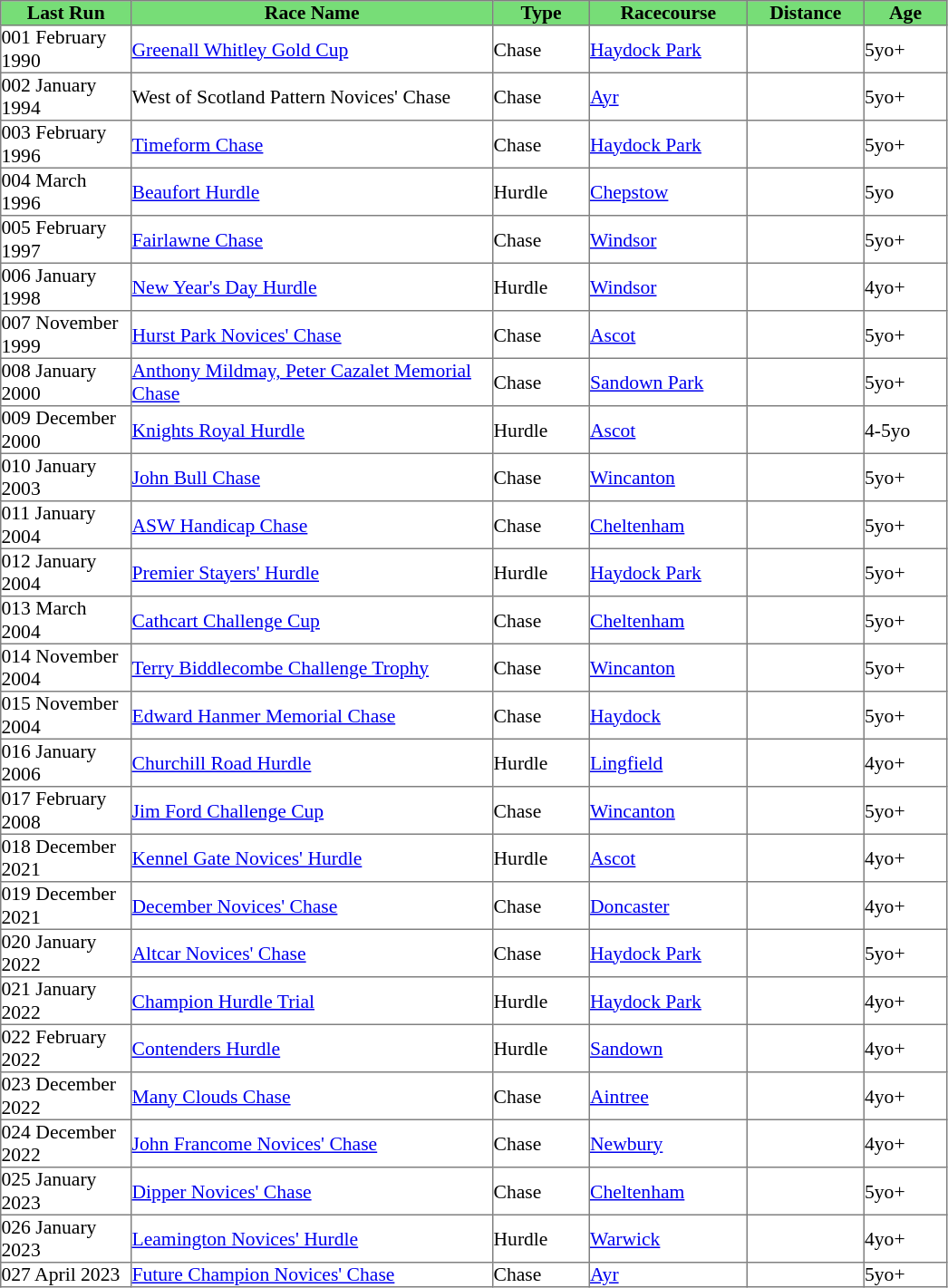<table class = "sortable" | border="1" cellpadding="0" style="border-collapse: collapse; font-size:90%">
<tr bgcolor="#77dd77" align="center">
<th width="95px"><strong>Last Run</strong><br></th>
<th width="265px"><strong>Race Name</strong><br></th>
<th width="70px"><strong>Type</strong><br></th>
<th width="115px"><strong>Racecourse</strong><br></th>
<th width="85px"><strong>Distance</strong> <br></th>
<th width="60px"><strong>Age</strong><br></th>
</tr>
<tr>
<td><span>001</span> February 1990</td>
<td><a href='#'>Greenall Whitley Gold Cup</a></td>
<td>Chase</td>
<td><a href='#'>Haydock Park</a></td>
<td></td>
<td>5yo+</td>
</tr>
<tr>
<td><span>002</span> January 1994</td>
<td>West of Scotland Pattern Novices' Chase</td>
<td>Chase</td>
<td><a href='#'>Ayr</a></td>
<td></td>
<td>5yo+</td>
</tr>
<tr>
<td><span>003</span> February 1996</td>
<td><a href='#'>Timeform Chase</a></td>
<td>Chase</td>
<td><a href='#'>Haydock Park</a></td>
<td></td>
<td>5yo+</td>
</tr>
<tr>
<td><span>004</span> March 1996</td>
<td><a href='#'>Beaufort Hurdle</a></td>
<td>Hurdle</td>
<td><a href='#'>Chepstow</a></td>
<td></td>
<td>5yo</td>
</tr>
<tr>
<td><span>005</span> February 1997</td>
<td><a href='#'>Fairlawne Chase</a></td>
<td>Chase</td>
<td><a href='#'>Windsor</a></td>
<td></td>
<td>5yo+</td>
</tr>
<tr>
<td><span>006</span> January 1998</td>
<td><a href='#'>New Year's Day Hurdle</a></td>
<td>Hurdle</td>
<td><a href='#'>Windsor</a></td>
<td></td>
<td>4yo+</td>
</tr>
<tr>
<td><span>007</span> November 1999</td>
<td><a href='#'>Hurst Park Novices' Chase</a></td>
<td>Chase</td>
<td><a href='#'>Ascot</a></td>
<td></td>
<td>5yo+</td>
</tr>
<tr>
<td><span>008</span> January 2000</td>
<td><a href='#'>Anthony Mildmay, Peter Cazalet Memorial Chase</a></td>
<td>Chase</td>
<td><a href='#'>Sandown Park</a></td>
<td></td>
<td>5yo+</td>
</tr>
<tr>
<td><span>009</span> December 2000</td>
<td><a href='#'>Knights Royal Hurdle</a></td>
<td>Hurdle</td>
<td><a href='#'>Ascot</a></td>
<td></td>
<td>4-5yo</td>
</tr>
<tr>
<td><span>010</span> January 2003</td>
<td><a href='#'>John Bull Chase</a></td>
<td>Chase</td>
<td><a href='#'>Wincanton</a></td>
<td></td>
<td>5yo+</td>
</tr>
<tr>
<td><span>011</span> January 2004</td>
<td><a href='#'>ASW Handicap Chase</a></td>
<td>Chase</td>
<td><a href='#'>Cheltenham</a></td>
<td></td>
<td>5yo+</td>
</tr>
<tr>
<td><span>012</span> January 2004</td>
<td><a href='#'>Premier Stayers' Hurdle</a></td>
<td>Hurdle</td>
<td><a href='#'>Haydock Park</a></td>
<td></td>
<td>5yo+</td>
</tr>
<tr>
<td><span>013</span> March 2004</td>
<td><a href='#'>Cathcart Challenge Cup</a></td>
<td>Chase</td>
<td><a href='#'>Cheltenham</a></td>
<td></td>
<td>5yo+</td>
</tr>
<tr>
<td><span>014</span> November 2004</td>
<td><a href='#'>Terry Biddlecombe Challenge Trophy</a></td>
<td>Chase</td>
<td><a href='#'>Wincanton</a></td>
<td></td>
<td>5yo+</td>
</tr>
<tr>
<td><span>015</span> November 2004</td>
<td><a href='#'>Edward Hanmer Memorial Chase</a></td>
<td>Chase</td>
<td><a href='#'>Haydock</a></td>
<td></td>
<td>5yo+</td>
</tr>
<tr>
<td><span>016</span> January 2006</td>
<td><a href='#'>Churchill Road Hurdle</a></td>
<td>Hurdle</td>
<td><a href='#'>Lingfield</a></td>
<td></td>
<td>4yo+</td>
</tr>
<tr>
<td><span>017</span> February 2008</td>
<td><a href='#'>Jim Ford Challenge Cup</a></td>
<td>Chase</td>
<td><a href='#'>Wincanton</a></td>
<td></td>
<td>5yo+</td>
</tr>
<tr>
<td><span>018</span> December 2021</td>
<td><a href='#'>Kennel Gate Novices' Hurdle</a></td>
<td>Hurdle</td>
<td><a href='#'>Ascot</a></td>
<td></td>
<td>4yo+</td>
</tr>
<tr>
<td><span>019</span> December 2021</td>
<td><a href='#'>December Novices' Chase</a></td>
<td>Chase</td>
<td><a href='#'>Doncaster</a></td>
<td></td>
<td>4yo+</td>
</tr>
<tr>
<td><span>020</span> January 2022</td>
<td><a href='#'>Altcar Novices' Chase</a></td>
<td>Chase</td>
<td><a href='#'>Haydock Park</a></td>
<td></td>
<td>5yo+</td>
</tr>
<tr>
<td><span>021</span> January 2022</td>
<td><a href='#'>Champion Hurdle Trial</a></td>
<td>Hurdle</td>
<td><a href='#'>Haydock Park</a></td>
<td></td>
<td>4yo+</td>
</tr>
<tr>
<td><span>022</span> February 2022</td>
<td><a href='#'>Contenders Hurdle</a></td>
<td>Hurdle</td>
<td><a href='#'>Sandown</a></td>
<td></td>
<td>4yo+</td>
</tr>
<tr>
<td><span>023</span> December 2022</td>
<td><a href='#'>Many Clouds Chase</a></td>
<td>Chase</td>
<td><a href='#'>Aintree</a></td>
<td></td>
<td>4yo+</td>
</tr>
<tr>
<td><span>024</span> December 2022</td>
<td><a href='#'>John Francome Novices' Chase</a></td>
<td>Chase</td>
<td><a href='#'>Newbury</a></td>
<td></td>
<td>4yo+</td>
</tr>
<tr>
<td><span>025</span> January 2023</td>
<td><a href='#'>Dipper Novices' Chase</a></td>
<td>Chase</td>
<td><a href='#'>Cheltenham</a></td>
<td></td>
<td>5yo+</td>
</tr>
<tr>
<td><span>026</span> January 2023</td>
<td><a href='#'>Leamington Novices' Hurdle</a></td>
<td>Hurdle</td>
<td><a href='#'>Warwick</a></td>
<td></td>
<td>4yo+</td>
</tr>
<tr>
<td><span>027</span> April 2023</td>
<td><a href='#'>Future Champion Novices' Chase</a></td>
<td>Chase</td>
<td><a href='#'>Ayr</a></td>
<td></td>
<td>5yo+</td>
</tr>
</table>
